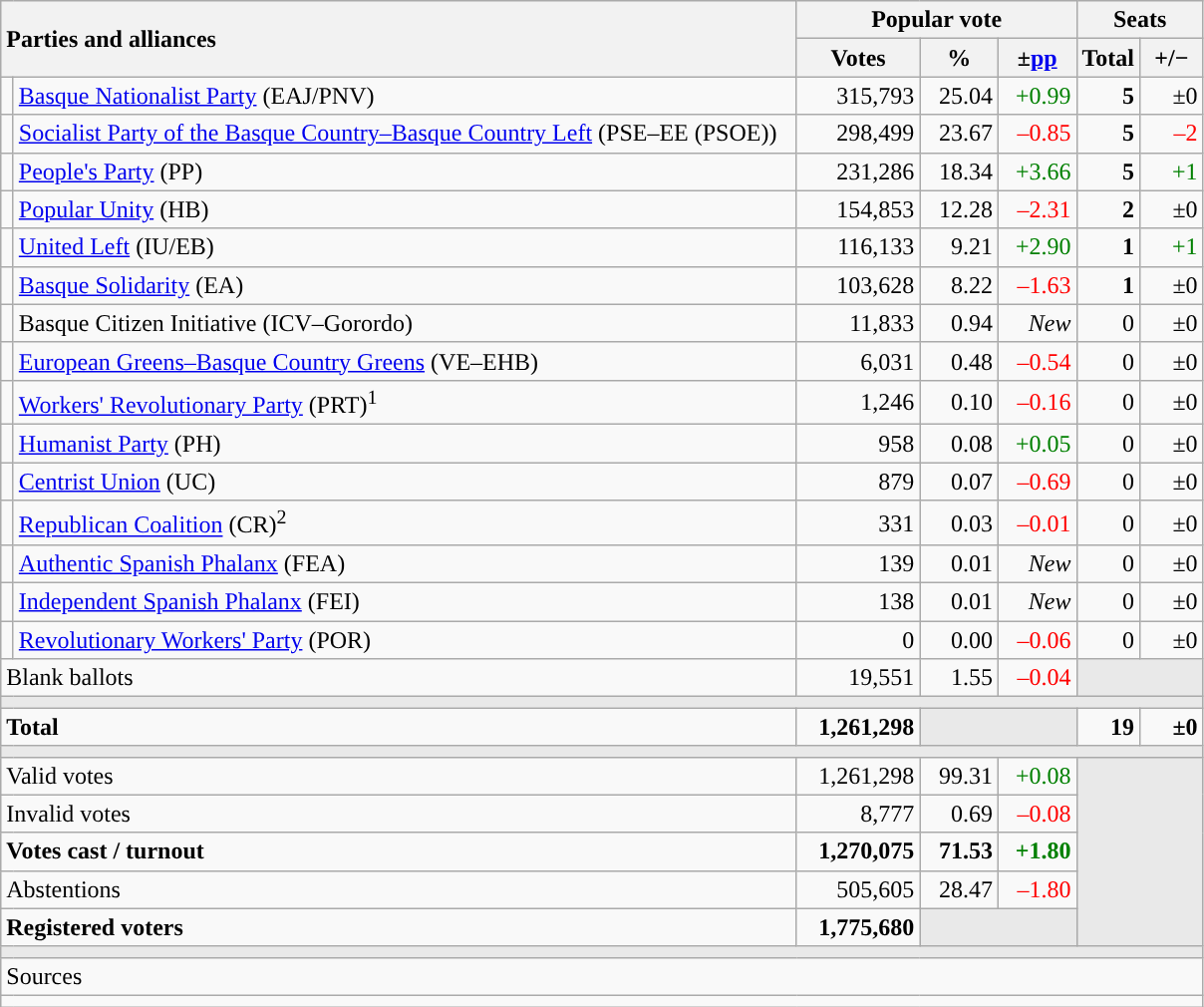<table class="wikitable" style="text-align:right;">
<tr>
<th style="text-align:left;" rowspan="2" colspan="2" width="525">Parties and alliances</th>
<th colspan="3">Popular vote</th>
<th colspan="2">Seats</th>
</tr>
<tr>
<th width="75">Votes</th>
<th width="45">%</th>
<th width="45">±<a href='#'>pp</a></th>
<th width="35">Total</th>
<th width="35">+/−</th>
</tr>
<tr>
<td width="1" style="color:inherit;background:"></td>
<td align="left"><a href='#'>Basque Nationalist Party</a> (EAJ/PNV)</td>
<td>315,793</td>
<td>25.04</td>
<td style="color:green;">+0.99</td>
<td><strong>5</strong></td>
<td>±0</td>
</tr>
<tr>
<td style="color:inherit;background:"></td>
<td align="left"><a href='#'>Socialist Party of the Basque Country–Basque Country Left</a> (PSE–EE (PSOE))</td>
<td>298,499</td>
<td>23.67</td>
<td style="color:red;">–0.85</td>
<td><strong>5</strong></td>
<td style="color:red;">–2</td>
</tr>
<tr>
<td style="color:inherit;background:"></td>
<td align="left"><a href='#'>People's Party</a> (PP)</td>
<td>231,286</td>
<td>18.34</td>
<td style="color:green;">+3.66</td>
<td><strong>5</strong></td>
<td style="color:green;">+1</td>
</tr>
<tr>
<td style="color:inherit;background:"></td>
<td align="left"><a href='#'>Popular Unity</a> (HB)</td>
<td>154,853</td>
<td>12.28</td>
<td style="color:red;">–2.31</td>
<td><strong>2</strong></td>
<td>±0</td>
</tr>
<tr>
<td style="color:inherit;background:"></td>
<td align="left"><a href='#'>United Left</a> (IU/EB)</td>
<td>116,133</td>
<td>9.21</td>
<td style="color:green;">+2.90</td>
<td><strong>1</strong></td>
<td style="color:green;">+1</td>
</tr>
<tr>
<td style="color:inherit;background:"></td>
<td align="left"><a href='#'>Basque Solidarity</a> (EA)</td>
<td>103,628</td>
<td>8.22</td>
<td style="color:red;">–1.63</td>
<td><strong>1</strong></td>
<td>±0</td>
</tr>
<tr>
<td style="color:inherit;background:"></td>
<td align="left">Basque Citizen Initiative (ICV–Gorordo)</td>
<td>11,833</td>
<td>0.94</td>
<td><em>New</em></td>
<td>0</td>
<td>±0</td>
</tr>
<tr>
<td style="color:inherit;background:"></td>
<td align="left"><a href='#'>European Greens–Basque Country Greens</a> (VE–EHB)</td>
<td>6,031</td>
<td>0.48</td>
<td style="color:red;">–0.54</td>
<td>0</td>
<td>±0</td>
</tr>
<tr>
<td style="color:inherit;background:"></td>
<td align="left"><a href='#'>Workers' Revolutionary Party</a> (PRT)<sup>1</sup></td>
<td>1,246</td>
<td>0.10</td>
<td style="color:red;">–0.16</td>
<td>0</td>
<td>±0</td>
</tr>
<tr>
<td style="color:inherit;background:"></td>
<td align="left"><a href='#'>Humanist Party</a> (PH)</td>
<td>958</td>
<td>0.08</td>
<td style="color:green;">+0.05</td>
<td>0</td>
<td>±0</td>
</tr>
<tr>
<td style="color:inherit;background:"></td>
<td align="left"><a href='#'>Centrist Union</a> (UC)</td>
<td>879</td>
<td>0.07</td>
<td style="color:red;">–0.69</td>
<td>0</td>
<td>±0</td>
</tr>
<tr>
<td style="color:inherit;background:"></td>
<td align="left"><a href='#'>Republican Coalition</a> (CR)<sup>2</sup></td>
<td>331</td>
<td>0.03</td>
<td style="color:red;">–0.01</td>
<td>0</td>
<td>±0</td>
</tr>
<tr>
<td style="color:inherit;background:"></td>
<td align="left"><a href='#'>Authentic Spanish Phalanx</a> (FEA)</td>
<td>139</td>
<td>0.01</td>
<td><em>New</em></td>
<td>0</td>
<td>±0</td>
</tr>
<tr>
<td style="color:inherit;background:"></td>
<td align="left"><a href='#'>Independent Spanish Phalanx</a> (FEI)</td>
<td>138</td>
<td>0.01</td>
<td><em>New</em></td>
<td>0</td>
<td>±0</td>
</tr>
<tr>
<td style="color:inherit;background:"></td>
<td align="left"><a href='#'>Revolutionary Workers' Party</a> (POR)</td>
<td>0</td>
<td>0.00</td>
<td style="color:red;">–0.06</td>
<td>0</td>
<td>±0</td>
</tr>
<tr>
<td align="left" colspan="2">Blank ballots</td>
<td>19,551</td>
<td>1.55</td>
<td style="color:red;">–0.04</td>
<td bgcolor="#E9E9E9" colspan="2"></td>
</tr>
<tr>
<td colspan="7" bgcolor="#E9E9E9"></td>
</tr>
<tr style="font-weight:bold;">
<td align="left" colspan="2">Total</td>
<td>1,261,298</td>
<td bgcolor="#E9E9E9" colspan="2"></td>
<td>19</td>
<td>±0</td>
</tr>
<tr>
<td colspan="7" bgcolor="#E9E9E9"></td>
</tr>
<tr>
<td align="left" colspan="2">Valid votes</td>
<td>1,261,298</td>
<td>99.31</td>
<td style="color:green;">+0.08</td>
<td bgcolor="#E9E9E9" colspan="2" rowspan="5"></td>
</tr>
<tr>
<td align="left" colspan="2">Invalid votes</td>
<td>8,777</td>
<td>0.69</td>
<td style="color:red;">–0.08</td>
</tr>
<tr style="font-weight:bold;">
<td align="left" colspan="2">Votes cast / turnout</td>
<td>1,270,075</td>
<td>71.53</td>
<td style="color:green;">+1.80</td>
</tr>
<tr>
<td align="left" colspan="2">Abstentions</td>
<td>505,605</td>
<td>28.47</td>
<td style="color:red;">–1.80</td>
</tr>
<tr style="font-weight:bold;">
<td align="left" colspan="2">Registered voters</td>
<td>1,775,680</td>
<td bgcolor="#E9E9E9" colspan="2"></td>
</tr>
<tr>
<td colspan="7" bgcolor="#E9E9E9"></td>
</tr>
<tr>
<td align="left" colspan="7">Sources</td>
</tr>
<tr>
<td colspan="7" style="text-align:left; max-width:790px;"></td>
</tr>
</table>
